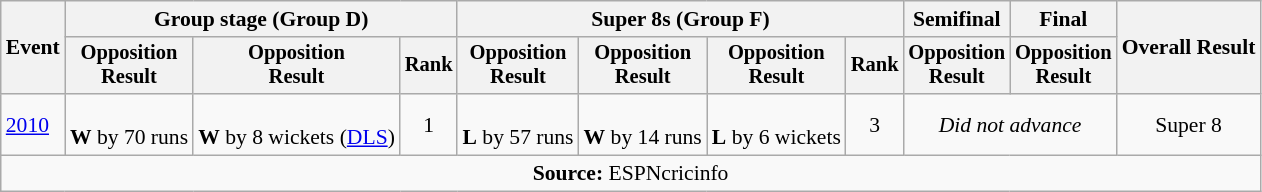<table class=wikitable style=font-size:90%;text-align:center>
<tr>
<th rowspan=2>Event</th>
<th colspan=3>Group stage (Group D)</th>
<th colspan=4>Super 8s (Group F)</th>
<th>Semifinal</th>
<th>Final</th>
<th rowspan=2>Overall Result</th>
</tr>
<tr style=font-size:95%>
<th>Opposition<br>Result</th>
<th>Opposition<br>Result</th>
<th>Rank</th>
<th>Opposition<br>Result</th>
<th>Opposition<br>Result</th>
<th>Opposition<br>Result</th>
<th>Rank</th>
<th>Opposition<br>Result</th>
<th>Opposition<br>Result</th>
</tr>
<tr>
<td align=left><a href='#'>2010</a></td>
<td><br><strong>W</strong> by 70 runs</td>
<td><br><strong>W</strong> by 8 wickets (<a href='#'>DLS</a>)</td>
<td>1</td>
<td><br><strong>L</strong> by 57 runs</td>
<td><br><strong>W</strong> by 14 runs</td>
<td><br><strong>L</strong> by 6 wickets</td>
<td>3</td>
<td colspan=2><em>Did not advance</em></td>
<td>Super 8</td>
</tr>
<tr>
<td colspan="11"><strong>Source:</strong> ESPNcricinfo</td>
</tr>
</table>
